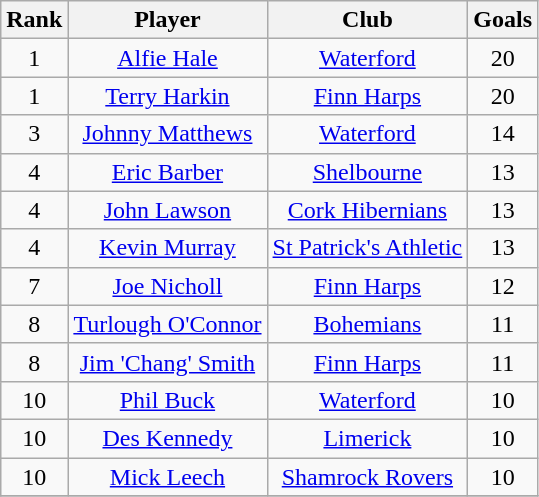<table class="wikitable" style="text-align:center">
<tr>
<th>Rank</th>
<th>Player</th>
<th>Club</th>
<th>Goals</th>
</tr>
<tr>
<td>1</td>
<td><a href='#'>Alfie Hale</a></td>
<td><a href='#'>Waterford</a></td>
<td>20</td>
</tr>
<tr>
<td>1</td>
<td><a href='#'>Terry Harkin</a></td>
<td><a href='#'>Finn Harps</a></td>
<td>20</td>
</tr>
<tr>
<td>3</td>
<td><a href='#'>Johnny Matthews</a></td>
<td><a href='#'>Waterford</a></td>
<td>14</td>
</tr>
<tr>
<td>4</td>
<td><a href='#'>Eric Barber</a></td>
<td><a href='#'>Shelbourne</a></td>
<td>13</td>
</tr>
<tr>
<td>4</td>
<td><a href='#'>John Lawson</a></td>
<td><a href='#'>Cork Hibernians</a></td>
<td>13</td>
</tr>
<tr>
<td>4</td>
<td><a href='#'>Kevin Murray</a></td>
<td><a href='#'>St Patrick's Athletic</a></td>
<td>13</td>
</tr>
<tr>
<td>7</td>
<td><a href='#'>Joe Nicholl</a></td>
<td><a href='#'>Finn Harps</a></td>
<td>12</td>
</tr>
<tr>
<td>8</td>
<td><a href='#'>Turlough O'Connor</a></td>
<td><a href='#'>Bohemians</a></td>
<td>11</td>
</tr>
<tr>
<td>8</td>
<td><a href='#'>Jim 'Chang' Smith</a></td>
<td><a href='#'>Finn Harps</a></td>
<td>11</td>
</tr>
<tr>
<td>10</td>
<td><a href='#'>Phil Buck</a></td>
<td><a href='#'>Waterford</a></td>
<td>10</td>
</tr>
<tr>
<td>10</td>
<td><a href='#'>Des Kennedy</a></td>
<td><a href='#'>Limerick</a></td>
<td>10</td>
</tr>
<tr>
<td>10</td>
<td><a href='#'>Mick Leech</a></td>
<td><a href='#'>Shamrock Rovers</a></td>
<td>10</td>
</tr>
<tr>
</tr>
</table>
